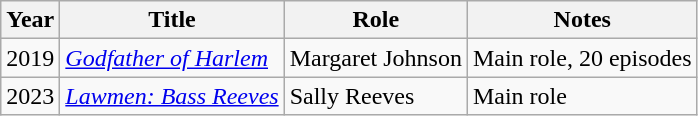<table class="wikitable">
<tr>
<th>Year</th>
<th>Title</th>
<th>Role</th>
<th>Notes</th>
</tr>
<tr>
<td>2019</td>
<td><em><a href='#'>Godfather of Harlem</a></em></td>
<td>Margaret Johnson</td>
<td>Main role, 20 episodes</td>
</tr>
<tr>
<td>2023</td>
<td><em><a href='#'>Lawmen: Bass Reeves</a></em></td>
<td>Sally Reeves</td>
<td>Main role</td>
</tr>
</table>
